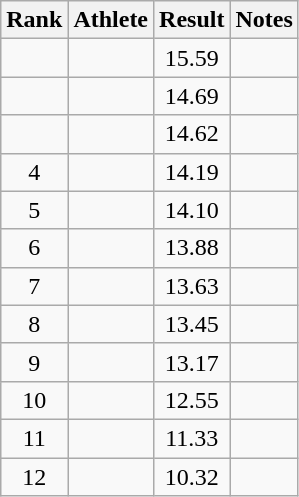<table class="wikitable">
<tr>
<th>Rank</th>
<th>Athlete</th>
<th>Result</th>
<th>Notes</th>
</tr>
<tr align=center>
<td></td>
<td align=left></td>
<td>15.59</td>
<td></td>
</tr>
<tr align=center>
<td></td>
<td align=left></td>
<td>14.69</td>
<td></td>
</tr>
<tr align=center>
<td></td>
<td align=left></td>
<td>14.62</td>
<td></td>
</tr>
<tr align=center>
<td>4</td>
<td align=left></td>
<td>14.19</td>
<td></td>
</tr>
<tr align=center>
<td>5</td>
<td align=left></td>
<td>14.10</td>
<td></td>
</tr>
<tr align=center>
<td>6</td>
<td align=left></td>
<td>13.88</td>
<td></td>
</tr>
<tr align=center>
<td>7</td>
<td align=left></td>
<td>13.63</td>
<td></td>
</tr>
<tr align=center>
<td>8</td>
<td align=left></td>
<td>13.45</td>
<td></td>
</tr>
<tr align=center>
<td>9</td>
<td align=left></td>
<td>13.17</td>
<td></td>
</tr>
<tr align=center>
<td>10</td>
<td align=left></td>
<td>12.55</td>
<td></td>
</tr>
<tr align=center>
<td>11</td>
<td align=left></td>
<td>11.33</td>
<td></td>
</tr>
<tr align=center>
<td>12</td>
<td align=left></td>
<td>10.32</td>
<td></td>
</tr>
</table>
